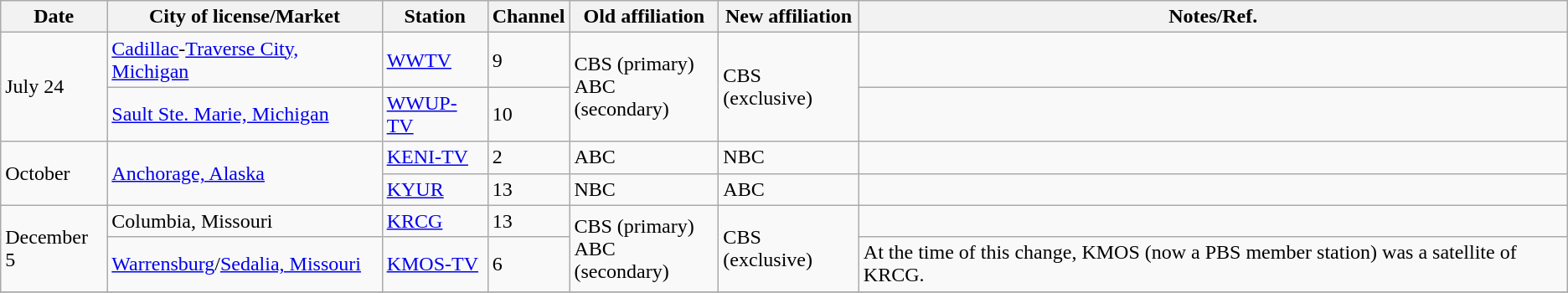<table class="wikitable sortable">
<tr>
<th>Date</th>
<th>City of license/Market</th>
<th>Station</th>
<th>Channel</th>
<th>Old affiliation</th>
<th>New affiliation</th>
<th>Notes/Ref.</th>
</tr>
<tr>
<td rowspan=2>July 24</td>
<td><a href='#'>Cadillac</a>-<a href='#'>Traverse City, Michigan</a></td>
<td><a href='#'>WWTV</a></td>
<td>9</td>
<td rowspan=2>CBS (primary) <br> ABC (secondary)</td>
<td rowspan=2>CBS (exclusive)</td>
<td></td>
</tr>
<tr>
<td><a href='#'>Sault Ste. Marie, Michigan</a></td>
<td><a href='#'>WWUP-TV</a></td>
<td>10</td>
<td></td>
</tr>
<tr>
<td rowspan=2>October</td>
<td rowspan=2><a href='#'>Anchorage, Alaska</a></td>
<td><a href='#'>KENI-TV</a></td>
<td>2</td>
<td>ABC</td>
<td>NBC</td>
<td></td>
</tr>
<tr>
<td><a href='#'>KYUR</a></td>
<td>13</td>
<td>NBC</td>
<td>ABC</td>
<td></td>
</tr>
<tr>
<td rowspan=2>December 5</td>
<td>Columbia, Missouri</td>
<td><a href='#'>KRCG</a></td>
<td>13</td>
<td rowspan=2>CBS (primary) <br> ABC (secondary)</td>
<td rowspan=2>CBS (exclusive)</td>
<td></td>
</tr>
<tr>
<td><a href='#'>Warrensburg</a>/<a href='#'>Sedalia, Missouri</a></td>
<td><a href='#'>KMOS-TV</a></td>
<td>6</td>
<td>At the time of this change, KMOS (now a PBS member station) was a satellite of KRCG.</td>
</tr>
<tr>
</tr>
</table>
